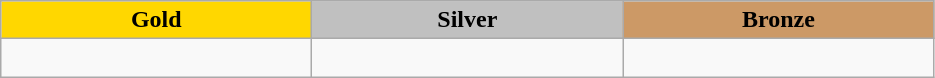<table class="wikitable" style="text-align:left">
<tr align="center">
<td width=200 bgcolor=gold><strong>Gold</strong></td>
<td width=200 bgcolor=silver><strong>Silver</strong></td>
<td width=200 bgcolor=CC9966><strong>Bronze</strong></td>
</tr>
<tr>
<td></td>
<td></td>
<td><br></td>
</tr>
</table>
